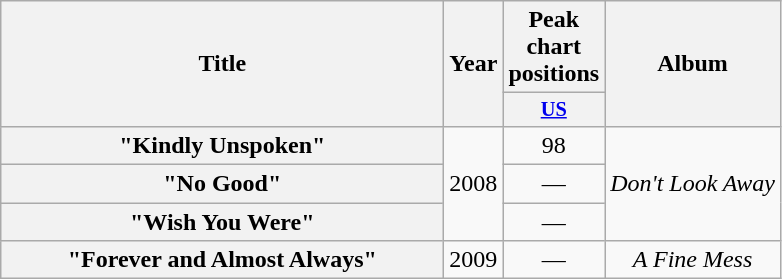<table class="wikitable plainrowheaders" style="text-align:center;">
<tr>
<th scope="col" rowspan="2" style="width:18em;">Title</th>
<th scope="col" rowspan="2">Year</th>
<th scope="col" colspan="1">Peak chart positions</th>
<th scope="col" rowspan="2">Album</th>
</tr>
<tr>
<th scope="col" style="width:3em;font-size:85%;"><a href='#'>US</a><br></th>
</tr>
<tr>
<th scope="row">"Kindly Unspoken"</th>
<td rowspan="3">2008</td>
<td>98</td>
<td rowspan="3"><em>Don't Look Away</em></td>
</tr>
<tr>
<th scope="row">"No Good"</th>
<td>—</td>
</tr>
<tr>
<th scope="row">"Wish You Were"</th>
<td>—</td>
</tr>
<tr>
<th scope="row">"Forever and Almost Always"</th>
<td>2009</td>
<td>—</td>
<td><em>A Fine Mess</em></td>
</tr>
</table>
